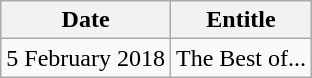<table class="wikitable" style="text-align:center;">
<tr>
<th>Date</th>
<th>Entitle</th>
</tr>
<tr>
<td>5 February 2018</td>
<td>The Best of...</td>
</tr>
</table>
